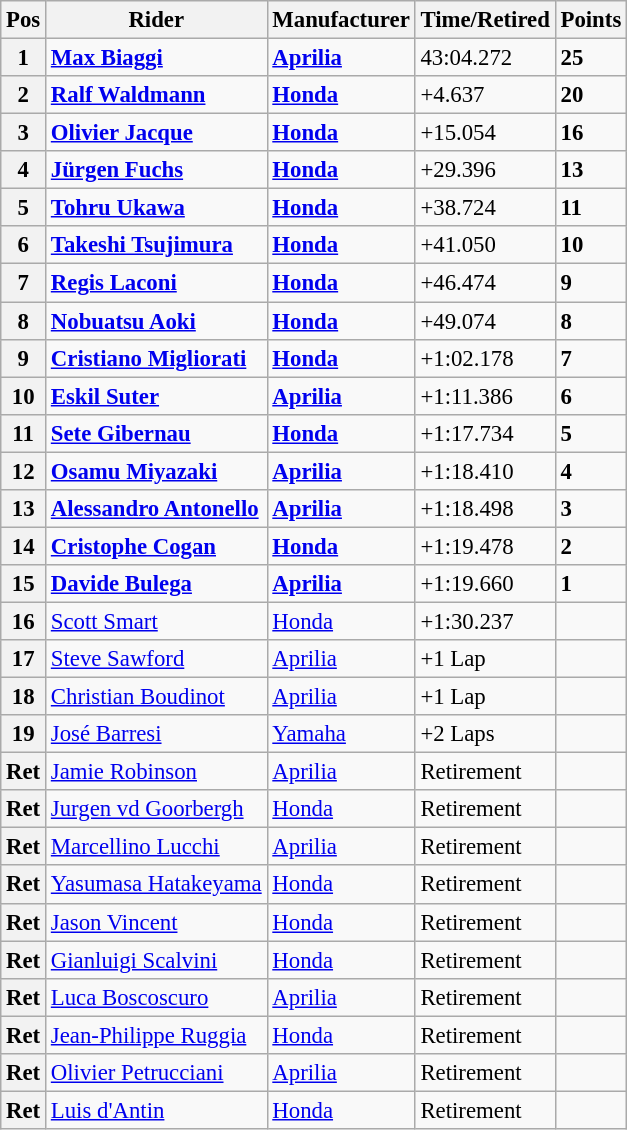<table class="wikitable" style="font-size: 95%;">
<tr>
<th>Pos</th>
<th>Rider</th>
<th>Manufacturer</th>
<th>Time/Retired</th>
<th>Points</th>
</tr>
<tr>
<th>1</th>
<td> <strong><a href='#'>Max Biaggi</a></strong></td>
<td><strong><a href='#'>Aprilia</a></strong></td>
<td>43:04.272</td>
<td><strong>25</strong></td>
</tr>
<tr>
<th>2</th>
<td> <strong><a href='#'>Ralf Waldmann</a></strong></td>
<td><strong><a href='#'>Honda</a></strong></td>
<td>+4.637</td>
<td><strong>20</strong></td>
</tr>
<tr>
<th>3</th>
<td> <strong><a href='#'>Olivier Jacque</a></strong></td>
<td><strong><a href='#'>Honda</a></strong></td>
<td>+15.054</td>
<td><strong>16</strong></td>
</tr>
<tr>
<th>4</th>
<td> <strong><a href='#'>Jürgen Fuchs</a></strong></td>
<td><strong><a href='#'>Honda</a></strong></td>
<td>+29.396</td>
<td><strong>13</strong></td>
</tr>
<tr>
<th>5</th>
<td> <strong><a href='#'>Tohru Ukawa</a></strong></td>
<td><strong><a href='#'>Honda</a></strong></td>
<td>+38.724</td>
<td><strong>11</strong></td>
</tr>
<tr>
<th>6</th>
<td> <strong><a href='#'>Takeshi Tsujimura</a></strong></td>
<td><strong><a href='#'>Honda</a></strong></td>
<td>+41.050</td>
<td><strong>10</strong></td>
</tr>
<tr>
<th>7</th>
<td> <strong><a href='#'>Regis Laconi</a></strong></td>
<td><strong><a href='#'>Honda</a></strong></td>
<td>+46.474</td>
<td><strong>9</strong></td>
</tr>
<tr>
<th>8</th>
<td> <strong><a href='#'>Nobuatsu Aoki</a></strong></td>
<td><strong><a href='#'>Honda</a></strong></td>
<td>+49.074</td>
<td><strong>8</strong></td>
</tr>
<tr>
<th>9</th>
<td> <strong><a href='#'>Cristiano Migliorati</a></strong></td>
<td><strong><a href='#'>Honda</a></strong></td>
<td>+1:02.178</td>
<td><strong>7</strong></td>
</tr>
<tr>
<th>10</th>
<td> <strong><a href='#'>Eskil Suter</a></strong></td>
<td><strong><a href='#'>Aprilia</a></strong></td>
<td>+1:11.386</td>
<td><strong>6</strong></td>
</tr>
<tr>
<th>11</th>
<td> <strong><a href='#'>Sete Gibernau</a></strong></td>
<td><strong><a href='#'>Honda</a></strong></td>
<td>+1:17.734</td>
<td><strong>5</strong></td>
</tr>
<tr>
<th>12</th>
<td> <strong><a href='#'>Osamu Miyazaki</a></strong></td>
<td><strong><a href='#'>Aprilia</a></strong></td>
<td>+1:18.410</td>
<td><strong>4</strong></td>
</tr>
<tr>
<th>13</th>
<td> <strong><a href='#'>Alessandro Antonello</a></strong></td>
<td><strong><a href='#'>Aprilia</a></strong></td>
<td>+1:18.498</td>
<td><strong>3</strong></td>
</tr>
<tr>
<th>14</th>
<td> <strong><a href='#'>Cristophe Cogan</a></strong></td>
<td><strong><a href='#'>Honda</a></strong></td>
<td>+1:19.478</td>
<td><strong>2</strong></td>
</tr>
<tr>
<th>15</th>
<td> <strong><a href='#'>Davide Bulega</a></strong></td>
<td><strong><a href='#'>Aprilia</a></strong></td>
<td>+1:19.660</td>
<td><strong>1</strong></td>
</tr>
<tr>
<th>16</th>
<td> <a href='#'>Scott Smart</a></td>
<td><a href='#'>Honda</a></td>
<td>+1:30.237</td>
<td></td>
</tr>
<tr>
<th>17</th>
<td> <a href='#'>Steve Sawford</a></td>
<td><a href='#'>Aprilia</a></td>
<td>+1 Lap</td>
<td></td>
</tr>
<tr>
<th>18</th>
<td> <a href='#'>Christian Boudinot</a></td>
<td><a href='#'>Aprilia</a></td>
<td>+1 Lap</td>
<td></td>
</tr>
<tr>
<th>19</th>
<td> <a href='#'>José Barresi</a></td>
<td><a href='#'>Yamaha</a></td>
<td>+2 Laps</td>
<td></td>
</tr>
<tr>
<th>Ret</th>
<td> <a href='#'>Jamie Robinson</a></td>
<td><a href='#'>Aprilia</a></td>
<td>Retirement</td>
<td></td>
</tr>
<tr>
<th>Ret</th>
<td> <a href='#'>Jurgen vd Goorbergh</a></td>
<td><a href='#'>Honda</a></td>
<td>Retirement</td>
<td></td>
</tr>
<tr>
<th>Ret</th>
<td> <a href='#'>Marcellino Lucchi</a></td>
<td><a href='#'>Aprilia</a></td>
<td>Retirement</td>
<td></td>
</tr>
<tr>
<th>Ret</th>
<td> <a href='#'>Yasumasa Hatakeyama</a></td>
<td><a href='#'>Honda</a></td>
<td>Retirement</td>
<td></td>
</tr>
<tr>
<th>Ret</th>
<td> <a href='#'>Jason Vincent</a></td>
<td><a href='#'>Honda</a></td>
<td>Retirement</td>
<td></td>
</tr>
<tr>
<th>Ret</th>
<td> <a href='#'>Gianluigi Scalvini</a></td>
<td><a href='#'>Honda</a></td>
<td>Retirement</td>
<td></td>
</tr>
<tr>
<th>Ret</th>
<td> <a href='#'>Luca Boscoscuro</a></td>
<td><a href='#'>Aprilia</a></td>
<td>Retirement</td>
<td></td>
</tr>
<tr>
<th>Ret</th>
<td> <a href='#'>Jean-Philippe Ruggia</a></td>
<td><a href='#'>Honda</a></td>
<td>Retirement</td>
<td></td>
</tr>
<tr>
<th>Ret</th>
<td> <a href='#'>Olivier Petrucciani</a></td>
<td><a href='#'>Aprilia</a></td>
<td>Retirement</td>
<td></td>
</tr>
<tr>
<th>Ret</th>
<td> <a href='#'>Luis d'Antin</a></td>
<td><a href='#'>Honda</a></td>
<td>Retirement</td>
<td></td>
</tr>
</table>
